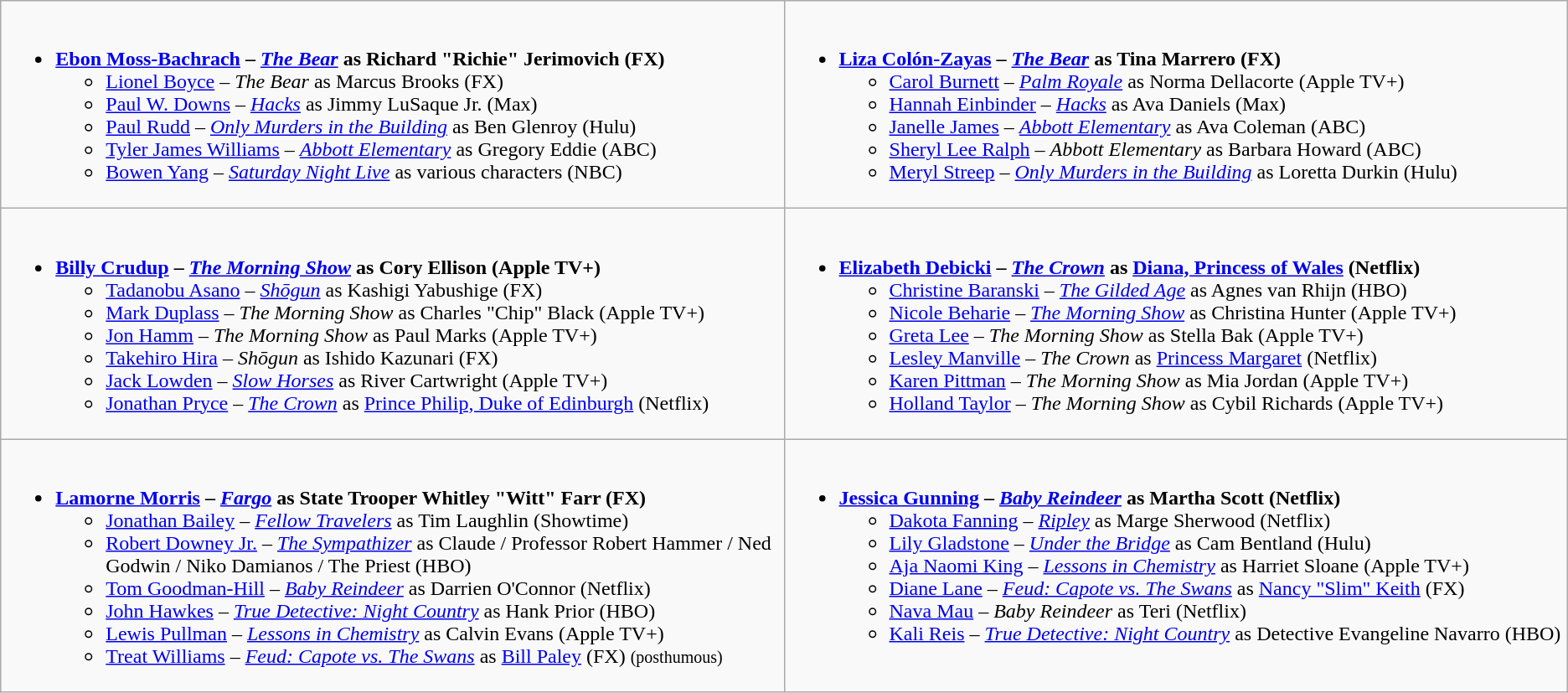<table class="wikitable">
<tr>
<td style="vertical-align:top;" width="50%"><br><ul><li><strong><a href='#'>Ebon Moss-Bachrach</a> – <em><a href='#'>The Bear</a></em> as Richard "Richie" Jerimovich (FX)</strong><ul><li><a href='#'>Lionel Boyce</a> – <em>The Bear</em> as Marcus Brooks (FX)</li><li><a href='#'>Paul W. Downs</a> – <em><a href='#'>Hacks</a></em> as Jimmy LuSaque Jr. (Max)</li><li><a href='#'>Paul Rudd</a> – <em><a href='#'>Only Murders in the Building</a></em> as Ben Glenroy (Hulu)</li><li><a href='#'>Tyler James Williams</a> – <em><a href='#'>Abbott Elementary</a></em> as Gregory Eddie (ABC)</li><li><a href='#'>Bowen Yang</a> – <em><a href='#'>Saturday Night Live</a></em> as various characters (NBC)</li></ul></li></ul></td>
<td style="vertical-align:top;" width="50%"><br><ul><li><strong><a href='#'>Liza Colón-Zayas</a> – <em><a href='#'>The Bear</a></em> as Tina Marrero (FX)</strong><ul><li><a href='#'>Carol Burnett</a> – <em><a href='#'>Palm Royale</a></em> as Norma Dellacorte (Apple TV+)</li><li><a href='#'>Hannah Einbinder</a> – <em><a href='#'>Hacks</a></em> as Ava Daniels (Max)</li><li><a href='#'>Janelle James</a> – <em><a href='#'>Abbott Elementary</a></em> as Ava Coleman (ABC)</li><li><a href='#'>Sheryl Lee Ralph</a> – <em>Abbott Elementary</em> as Barbara Howard (ABC)</li><li><a href='#'>Meryl Streep</a> – <em><a href='#'>Only Murders in the Building</a></em> as Loretta Durkin (Hulu)</li></ul></li></ul></td>
</tr>
<tr>
<td style="vertical-align:top;" width="50%"><br><ul><li><strong><a href='#'>Billy Crudup</a> – <em><a href='#'>The Morning Show</a></em> as Cory Ellison (Apple TV+)</strong><ul><li><a href='#'>Tadanobu Asano</a> – <em><a href='#'>Shōgun</a></em> as Kashigi Yabushige (FX)</li><li><a href='#'>Mark Duplass</a> – <em>The Morning Show</em> as Charles "Chip" Black (Apple TV+)</li><li><a href='#'>Jon Hamm</a> – <em>The Morning Show</em> as Paul Marks (Apple TV+)</li><li><a href='#'>Takehiro Hira</a> – <em>Shōgun</em> as Ishido Kazunari (FX)</li><li><a href='#'>Jack Lowden</a> – <em><a href='#'>Slow Horses</a></em> as River Cartwright (Apple TV+)</li><li><a href='#'>Jonathan Pryce</a> – <em><a href='#'>The Crown</a></em> as <a href='#'>Prince Philip, Duke of Edinburgh</a> (Netflix)</li></ul></li></ul></td>
<td style="vertical-align:top;" width="50%"><br><ul><li><strong><a href='#'>Elizabeth Debicki</a> – <em><a href='#'>The Crown</a></em> as <a href='#'>Diana, Princess of Wales</a> (Netflix)</strong><ul><li><a href='#'>Christine Baranski</a> – <em><a href='#'>The Gilded Age</a></em> as Agnes van Rhijn (HBO)</li><li><a href='#'>Nicole Beharie</a> – <em><a href='#'>The Morning Show</a></em> as Christina Hunter (Apple TV+)</li><li><a href='#'>Greta Lee</a> – <em>The Morning Show</em> as Stella Bak (Apple TV+)</li><li><a href='#'>Lesley Manville</a> – <em>The Crown</em> as <a href='#'>Princess Margaret</a> (Netflix)</li><li><a href='#'>Karen Pittman</a> – <em>The Morning Show</em> as Mia Jordan (Apple TV+)</li><li><a href='#'>Holland Taylor</a> – <em>The Morning Show</em> as Cybil Richards (Apple TV+)</li></ul></li></ul></td>
</tr>
<tr>
<td style="vertical-align:top;" width="50%"><br><ul><li><strong><a href='#'>Lamorne Morris</a> – <em><a href='#'>Fargo</a></em> as State Trooper Whitley "Witt" Farr (FX)</strong><ul><li><a href='#'>Jonathan Bailey</a> – <em><a href='#'>Fellow Travelers</a></em> as Tim Laughlin (Showtime)</li><li><a href='#'>Robert Downey Jr.</a> – <em><a href='#'>The Sympathizer</a></em> as Claude / Professor Robert Hammer / Ned Godwin / Niko Damianos / The Priest (HBO)</li><li><a href='#'>Tom Goodman-Hill</a> – <em><a href='#'>Baby Reindeer</a></em> as Darrien O'Connor (Netflix)</li><li><a href='#'>John Hawkes</a> – <em><a href='#'>True Detective: Night Country</a></em> as Hank Prior (HBO)</li><li><a href='#'>Lewis Pullman</a> – <em><a href='#'>Lessons in Chemistry</a></em> as Calvin Evans (Apple TV+)</li><li><a href='#'>Treat Williams</a> – <em><a href='#'>Feud: Capote vs. The Swans</a></em> as <a href='#'>Bill Paley</a> (FX) <small>(posthumous)</small></li></ul></li></ul></td>
<td style="vertical-align:top;" width="50%"><br><ul><li><strong><a href='#'>Jessica Gunning</a> – <em><a href='#'>Baby Reindeer</a></em> as Martha Scott (Netflix)</strong><ul><li><a href='#'>Dakota Fanning</a> – <em><a href='#'>Ripley</a></em> as Marge Sherwood (Netflix)</li><li><a href='#'>Lily Gladstone</a> – <em><a href='#'>Under the Bridge</a></em> as Cam Bentland (Hulu)</li><li><a href='#'>Aja Naomi King</a> – <em><a href='#'>Lessons in Chemistry</a></em> as Harriet Sloane (Apple TV+)</li><li><a href='#'>Diane Lane</a> – <em><a href='#'>Feud: Capote vs. The Swans</a></em> as <a href='#'>Nancy "Slim" Keith</a> (FX)</li><li><a href='#'>Nava Mau</a> – <em>Baby Reindeer</em> as Teri (Netflix)</li><li><a href='#'>Kali Reis</a> – <em><a href='#'>True Detective: Night Country</a></em> as Detective Evangeline Navarro (HBO)</li></ul></li></ul></td>
</tr>
</table>
